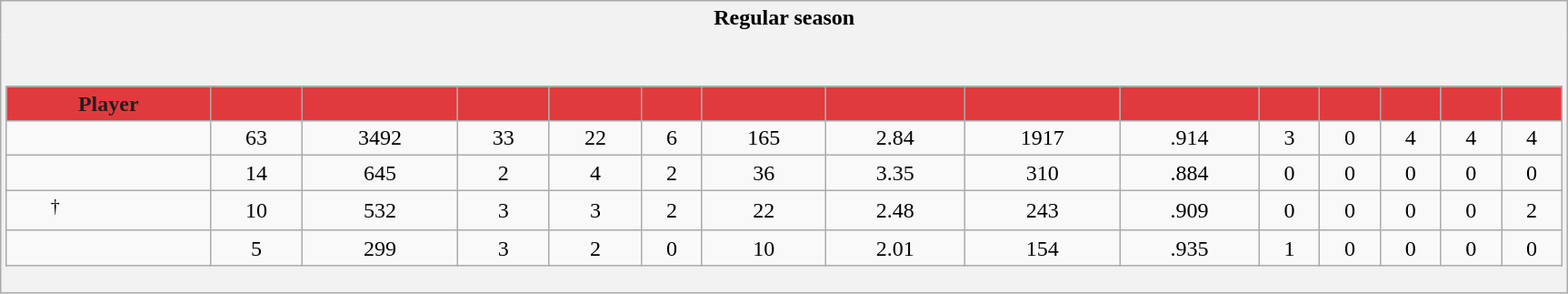<table class="wikitable" style="width:91%;">
<tr>
<th style="border: 0;">Regular season</th>
</tr>
<tr>
<td style="background: #f2f2f2; border: 0; text-align: center;"><br><table class="wikitable sortable" style="width:100%;">
<tr style="text-align:center; background:#ddd;">
<th style="background:#E13A3E; color:#231F20">Player</th>
<th style="background:#E13A3E; color:#231F20"></th>
<th style="background:#E13A3E; color:#231F20"></th>
<th style="background:#E13A3E; color:#231F20"></th>
<th style="background:#E13A3E; color:#231F20"></th>
<th style="background:#E13A3E; color:#231F20"></th>
<th style="background:#E13A3E; color:#231F20"></th>
<th style="background:#E13A3E; color:#231F20"></th>
<th style="background:#E13A3E; color:#231F20"></th>
<th style="background:#E13A3E; color:#231F20"></th>
<th style="background:#E13A3E; color:#231F20"></th>
<th style="background:#E13A3E; color:#231F20"></th>
<th style="background:#E13A3E; color:#231F20"></th>
<th style="background:#E13A3E; color:#231F20"></th>
<th style="background:#E13A3E; color:#231F20"></th>
</tr>
<tr align=center>
<td style="text-align:left;padding-left:2em"></td>
<td>63</td>
<td>3492</td>
<td>33</td>
<td>22</td>
<td>6</td>
<td>165</td>
<td>2.84</td>
<td>1917</td>
<td>.914</td>
<td>3</td>
<td>0</td>
<td>4</td>
<td>4</td>
<td>4</td>
</tr>
<tr align=center>
<td style="text-align:left;padding-left:2em"></td>
<td>14</td>
<td>645</td>
<td>2</td>
<td>4</td>
<td>2</td>
<td>36</td>
<td>3.35</td>
<td>310</td>
<td>.884</td>
<td>0</td>
<td>0</td>
<td>0</td>
<td>0</td>
<td>0</td>
</tr>
<tr align=center>
<td style="text-align:left;padding-left:2em"><sup>†</sup></td>
<td>10</td>
<td>532</td>
<td>3</td>
<td>3</td>
<td>2</td>
<td>22</td>
<td>2.48</td>
<td>243</td>
<td>.909</td>
<td>0</td>
<td>0</td>
<td>0</td>
<td>0</td>
<td>2</td>
</tr>
<tr align=center>
<td style="text-align:left;padding-left:2em"></td>
<td>5</td>
<td>299</td>
<td>3</td>
<td>2</td>
<td>0</td>
<td>10</td>
<td>2.01</td>
<td>154</td>
<td>.935</td>
<td>1</td>
<td>0</td>
<td>0</td>
<td>0</td>
<td>0</td>
</tr>
</table>
</td>
</tr>
</table>
